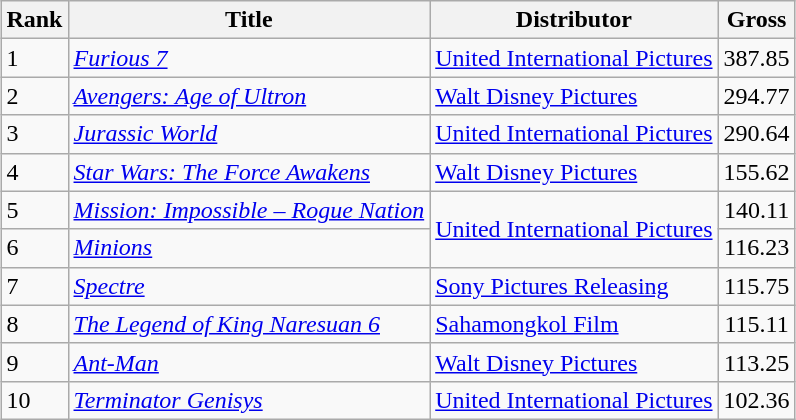<table class="wikitable sortable" style="margin:auto; margin:auto;">
<tr>
<th>Rank</th>
<th>Title</th>
<th>Distributor</th>
<th>Gross<br></th>
</tr>
<tr>
<td>1</td>
<td><em><a href='#'>Furious 7</a></em></td>
<td><a href='#'>United International Pictures</a></td>
<td style="text-align:center;">387.85</td>
</tr>
<tr>
<td>2</td>
<td><em><a href='#'>Avengers: Age of Ultron</a></em></td>
<td><a href='#'>Walt Disney Pictures</a></td>
<td style="text-align:center;">294.77</td>
</tr>
<tr>
<td>3</td>
<td><em><a href='#'>Jurassic World</a></em></td>
<td><a href='#'>United International Pictures</a></td>
<td style="text-align:center;">290.64</td>
</tr>
<tr>
<td>4</td>
<td><em><a href='#'>Star Wars: The Force Awakens</a></em></td>
<td><a href='#'>Walt Disney Pictures</a></td>
<td style="text-align:center;">155.62</td>
</tr>
<tr>
<td>5</td>
<td><em><a href='#'>Mission: Impossible – Rogue Nation</a></em></td>
<td rowspan=2><a href='#'>United International Pictures</a></td>
<td style="text-align:center;">140.11</td>
</tr>
<tr>
<td>6</td>
<td><em><a href='#'>Minions</a></em></td>
<td style="text-align:center;">116.23</td>
</tr>
<tr>
<td>7</td>
<td><em><a href='#'>Spectre</a></em></td>
<td><a href='#'>Sony Pictures Releasing</a></td>
<td style="text-align:center;">115.75</td>
</tr>
<tr>
<td>8</td>
<td><em><a href='#'>The Legend of King Naresuan 6</a></em></td>
<td><a href='#'>Sahamongkol Film</a></td>
<td style="text-align:center;">115.11</td>
</tr>
<tr>
<td>9</td>
<td><em><a href='#'>Ant-Man</a></em></td>
<td><a href='#'>Walt Disney Pictures</a></td>
<td style="text-align:center;">113.25</td>
</tr>
<tr>
<td>10</td>
<td><em><a href='#'>Terminator Genisys</a></em></td>
<td><a href='#'>United International Pictures</a></td>
<td style="text-align:center;">102.36</td>
</tr>
</table>
